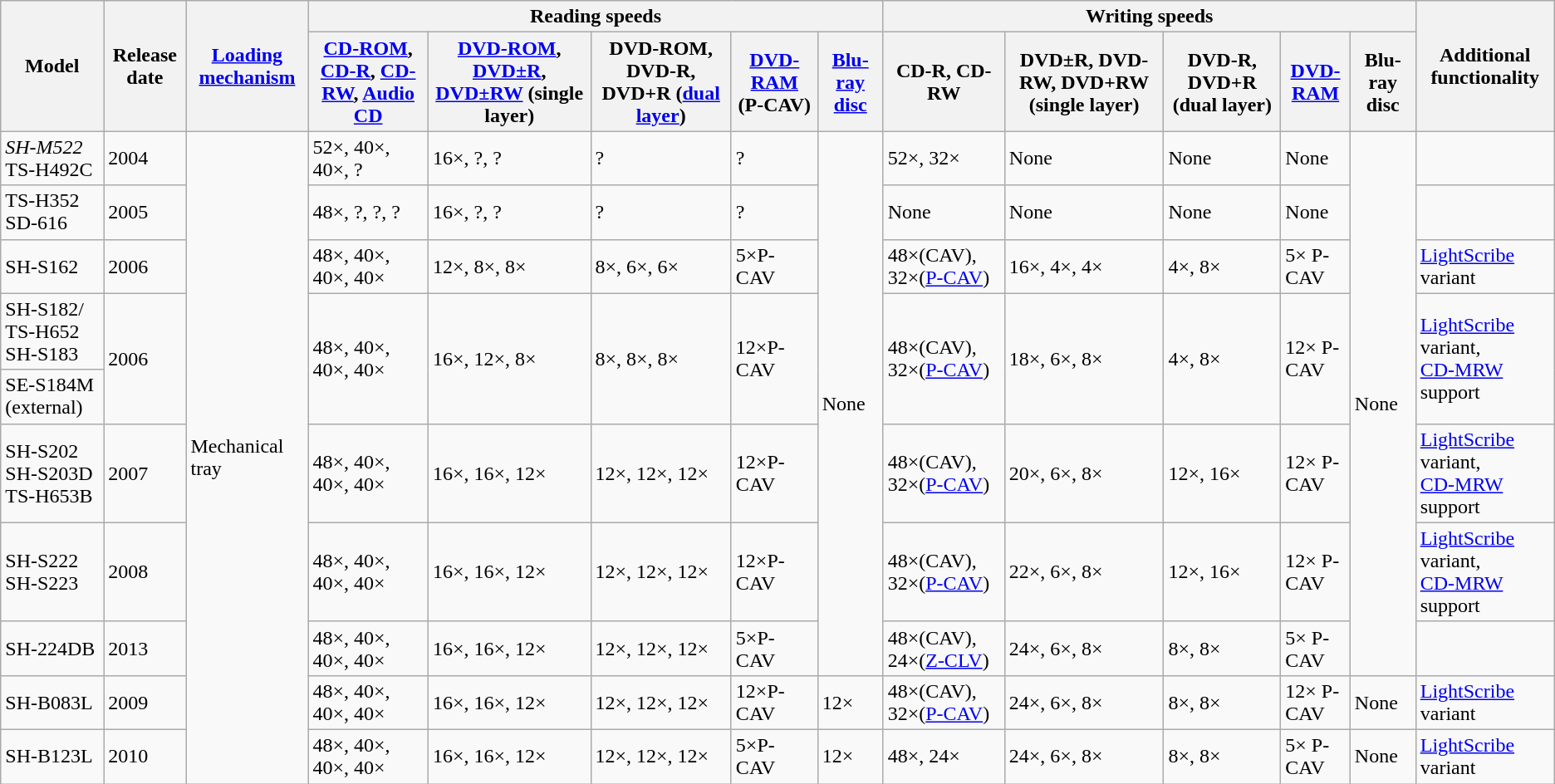<table class="wikitable sortable">
<tr>
<th rowspan="2">Model</th>
<th rowspan="2">Release date</th>
<th rowspan="2"><a href='#'>Loading mechanism</a></th>
<th colspan="5">Reading speeds</th>
<th colspan="5">Writing speeds</th>
<th rowspan="2">Additional functionality</th>
</tr>
<tr>
<th><a href='#'>CD-ROM</a>, <a href='#'>CD-R</a>, <a href='#'>CD-RW</a>, <a href='#'>Audio CD</a></th>
<th><a href='#'>DVD-ROM</a>, <a href='#'>DVD±R</a>, <a href='#'>DVD±RW</a> (single layer)</th>
<th>DVD-ROM, DVD-R, DVD+R (<a href='#'>dual layer</a>)</th>
<th><a href='#'>DVD-RAM</a> (P-CAV)</th>
<th><a href='#'>Blu-ray disc</a></th>
<th>CD-R, CD-RW</th>
<th>DVD±R, DVD-RW, DVD+RW (single layer)</th>
<th>DVD-R, DVD+R (dual layer)</th>
<th><a href='#'>DVD-RAM</a></th>
<th>Blu-ray disc</th>
</tr>
<tr>
<td><em>SH-M522</em><br>TS-H492C</td>
<td>2004</td>
<td rowspan="10">Mechanical tray</td>
<td>52×, 40×, 40×, ?</td>
<td>16×, ?, ?</td>
<td>?</td>
<td>?</td>
<td rowspan="8">None</td>
<td>52×, 32×</td>
<td>None</td>
<td>None</td>
<td>None</td>
<td rowspan="8">None</td>
<td></td>
</tr>
<tr>
<td>TS-H352<br>SD-616</td>
<td>2005</td>
<td>48×, ?, ?, ?</td>
<td>16×, ?, ?</td>
<td>?</td>
<td>?</td>
<td>None</td>
<td>None</td>
<td>None</td>
<td>None</td>
<td></td>
</tr>
<tr>
<td>SH-S162</td>
<td>2006</td>
<td>48×, 40×, 40×, 40×</td>
<td>12×, 8×, 8×</td>
<td>8×, 6×, 6×</td>
<td>5×P-CAV</td>
<td>48×(CAV), 32×(<a href='#'>P-CAV</a>)</td>
<td>16×, 4×, 4×</td>
<td>4×, 8×</td>
<td>5× P-CAV</td>
<td><a href='#'>LightScribe</a> variant</td>
</tr>
<tr>
<td>SH-S182/<br>TS-H652
SH-S183</td>
<td rowspan="2">2006</td>
<td rowspan="2">48×, 40×, 40×, 40×</td>
<td rowspan="2">16×, 12×, 8×</td>
<td rowspan="2">8×, 8×, 8×</td>
<td rowspan="2">12×P-CAV</td>
<td rowspan="2">48×(CAV), 32×(<a href='#'>P-CAV</a>)</td>
<td rowspan="2">18×, 6×, 8×</td>
<td rowspan="2">4×, 8×</td>
<td rowspan="2">12× P-CAV</td>
<td rowspan="2"><a href='#'>LightScribe</a> variant,<br><a href='#'>CD-MRW</a> support</td>
</tr>
<tr>
<td>SE-S184M<br>(external)</td>
</tr>
<tr>
<td>SH-S202<br>SH-S203D<br>TS-H653B</td>
<td>2007</td>
<td>48×, 40×, 40×, 40×</td>
<td>16×, 16×, 12×</td>
<td>12×, 12×, 12×</td>
<td>12×P-CAV</td>
<td>48×(CAV), 32×(<a href='#'>P-CAV</a>)</td>
<td>20×, 6×, 8×</td>
<td>12×, 16×</td>
<td>12× P-CAV</td>
<td><a href='#'>LightScribe</a> variant,<br><a href='#'>CD-MRW</a> support</td>
</tr>
<tr>
<td>SH-S222<br>SH-S223</td>
<td>2008</td>
<td>48×, 40×, 40×, 40×</td>
<td>16×, 16×, 12×</td>
<td>12×, 12×, 12×</td>
<td>12×P-CAV</td>
<td>48×(CAV), 32×(<a href='#'>P-CAV</a>)</td>
<td>22×, 6×, 8×</td>
<td>12×, 16×</td>
<td>12× P-CAV</td>
<td><a href='#'>LightScribe</a> variant,<br><a href='#'>CD-MRW</a> support</td>
</tr>
<tr>
<td>SH-224DB</td>
<td>2013</td>
<td>48×, 40×, 40×, 40×</td>
<td>16×, 16×, 12×</td>
<td>12×, 12×, 12×</td>
<td>5×P-CAV</td>
<td>48×(CAV), 24×(<a href='#'>Z-CLV</a>)</td>
<td>24×, 6×, 8×</td>
<td>8×, 8×</td>
<td>5× P-CAV</td>
<td></td>
</tr>
<tr>
<td>SH-B083L</td>
<td>2009</td>
<td>48×, 40×, 40×, 40×</td>
<td>16×, 16×, 12×</td>
<td>12×, 12×, 12×</td>
<td>12×P-CAV</td>
<td>12×</td>
<td>48×(CAV), 32×(<a href='#'>P-CAV</a>)</td>
<td>24×, 6×, 8×</td>
<td>8×, 8×</td>
<td>12× P-CAV</td>
<td>None</td>
<td><a href='#'>LightScribe</a> variant</td>
</tr>
<tr>
<td>SH-B123L</td>
<td>2010</td>
<td>48×, 40×, 40×, 40×</td>
<td>16×, 16×, 12×</td>
<td>12×, 12×, 12×</td>
<td>5×P-CAV</td>
<td>12×</td>
<td>48×, 24×</td>
<td>24×, 6×, 8×</td>
<td>8×, 8×</td>
<td>5× P-CAV</td>
<td>None</td>
<td><a href='#'>LightScribe</a> variant</td>
</tr>
</table>
